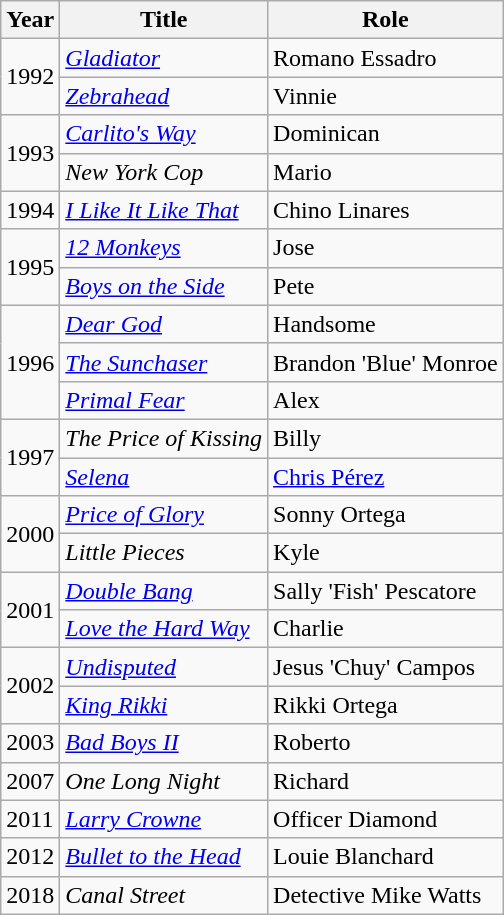<table class="wikitable">
<tr>
<th>Year</th>
<th>Title</th>
<th>Role</th>
</tr>
<tr>
<td rowspan="2">1992</td>
<td><em><a href='#'>Gladiator</a></em></td>
<td>Romano Essadro</td>
</tr>
<tr>
<td><em><a href='#'>Zebrahead</a></em></td>
<td>Vinnie</td>
</tr>
<tr>
<td rowspan="2">1993</td>
<td><em><a href='#'>Carlito's Way</a></em></td>
<td>Dominican</td>
</tr>
<tr>
<td><em>New York Cop</em></td>
<td>Mario</td>
</tr>
<tr>
<td>1994</td>
<td><em><a href='#'>I Like It Like That</a></em></td>
<td>Chino Linares</td>
</tr>
<tr>
<td rowspan="2">1995</td>
<td><em><a href='#'>12 Monkeys</a></em></td>
<td>Jose</td>
</tr>
<tr>
<td><em><a href='#'>Boys on the Side</a></em></td>
<td>Pete</td>
</tr>
<tr>
<td rowspan="3">1996</td>
<td><em><a href='#'>Dear God</a></em></td>
<td>Handsome</td>
</tr>
<tr>
<td><em><a href='#'>The Sunchaser</a></em></td>
<td>Brandon 'Blue' Monroe</td>
</tr>
<tr>
<td><em><a href='#'>Primal Fear</a></em></td>
<td>Alex</td>
</tr>
<tr>
<td rowspan="2">1997</td>
<td><em>The Price of Kissing</em></td>
<td>Billy</td>
</tr>
<tr>
<td><em><a href='#'>Selena</a></em></td>
<td><a href='#'>Chris Pérez</a></td>
</tr>
<tr>
<td rowspan="2">2000</td>
<td><em><a href='#'>Price of Glory</a></em></td>
<td>Sonny Ortega</td>
</tr>
<tr>
<td><em>Little Pieces</em></td>
<td>Kyle</td>
</tr>
<tr>
<td rowspan="2">2001</td>
<td><em><a href='#'>Double Bang</a></em></td>
<td>Sally 'Fish' Pescatore</td>
</tr>
<tr>
<td><em><a href='#'>Love the Hard Way</a></em></td>
<td>Charlie</td>
</tr>
<tr>
<td rowspan="2">2002</td>
<td><em><a href='#'>Undisputed</a></em></td>
<td>Jesus 'Chuy' Campos</td>
</tr>
<tr>
<td><em><a href='#'>King Rikki</a></em></td>
<td>Rikki Ortega</td>
</tr>
<tr>
<td>2003</td>
<td><em><a href='#'>Bad Boys II</a></em></td>
<td>Roberto</td>
</tr>
<tr>
<td>2007</td>
<td><em>One Long Night</em></td>
<td>Richard</td>
</tr>
<tr>
<td>2011</td>
<td><em><a href='#'>Larry Crowne</a></em></td>
<td>Officer Diamond</td>
</tr>
<tr>
<td>2012</td>
<td><em><a href='#'>Bullet to the Head</a></em></td>
<td>Louie Blanchard</td>
</tr>
<tr>
<td>2018</td>
<td><em>Canal Street</em></td>
<td>Detective Mike Watts</td>
</tr>
</table>
